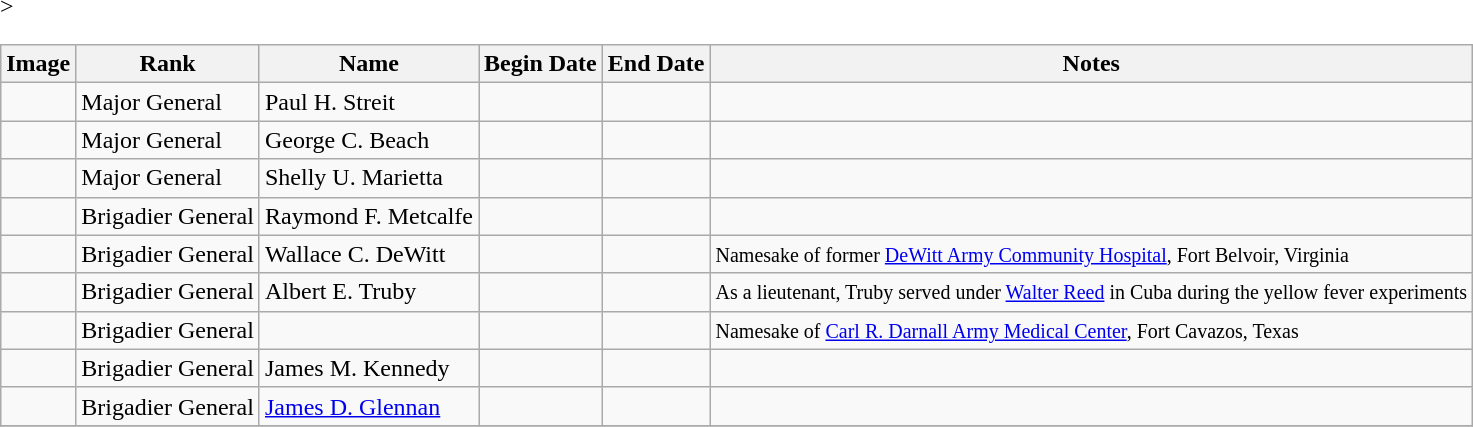<table class="wikitable sortable">
<tr>
<th class=unsortable>Image</th>
<th class=unsortable>Rank</th>
<th>Name</th>
<th>Begin Date</th>
<th>End Date</th>
<th class=unsortable>Notes</th>
</tr>
<tr>
<td></td>
<td>Major General</td>
<td Sortname>Paul H. Streit</td>
<td align=center></td>
<td align=center></td>
<td></td>
</tr>
<tr>
<td></td>
<td>Major General</td>
<td Sortname>George C. Beach</td>
<td align=center></td>
<td align=center></td>
<td></td>
</tr>
<tr>
<td></td>
<td>Major General</td>
<td Sortname>Shelly U. Marietta</td>
<td align=center></td>
<td align=center></td>
<td></td>
</tr>
<tr>
<td></td>
<td>Brigadier General</td>
<td Sortname>Raymond F. Metcalfe</td>
<td align=center></td>
<td align=center></td>
<td></td>
</tr>
<tr>
<td></td>
<td>Brigadier General</td>
<td Sortname>Wallace C. DeWitt</td>
<td align=center></td>
<td align=center></td>
<td><small>Namesake of former <a href='#'>DeWitt Army Community Hospital</a>, Fort Belvoir, Virginia</small></td>
</tr>
<tr>
<td></td>
<td>Brigadier General</td>
<td Sortname>Albert E. Truby</td>
<td align=center></td>
<td align=center></td>
<td><small>As a lieutenant, Truby served under <a href='#'>Walter Reed</a> in Cuba during the yellow fever experiments</small></td>
</tr>
<tr>
<td></td>
<td>Brigadier General</td>
<td></td>
<td align=center></td>
<td align=center></td>
<td><small> Namesake of <a href='#'>Carl R. Darnall Army Medical Center</a>, Fort Cavazos, Texas</small></td>
</tr>
<tr>
<td></td>
<td>Brigadier General</td>
<td Sortname>James M. Kennedy</td>
<td align=center></td>
<td align=center></td>
<td></td>
</tr>
<tr>
<td></td>
<td>Brigadier General</td>
<td Sortname><a href='#'>James D. Glennan</a></td>
<td align=center></td>
<td align=center></td>
<td></td>
</tr>
<tr -->>
</tr>
</table>
